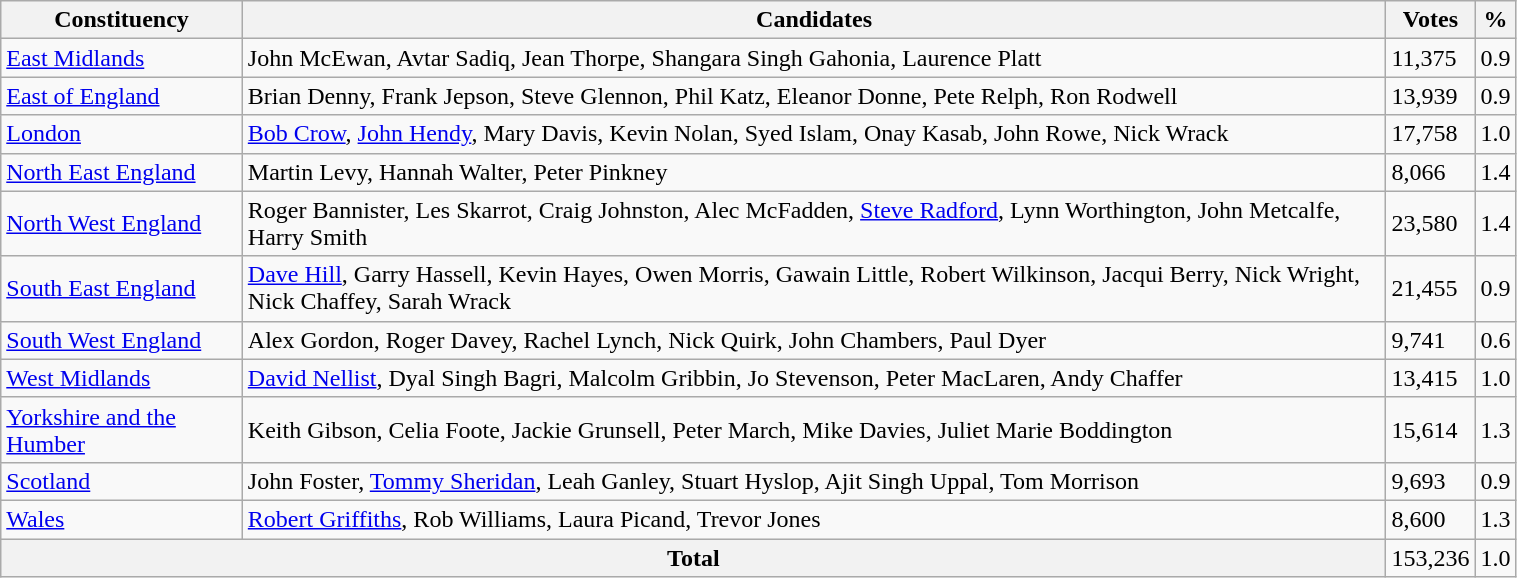<table class="wikitable" style="width:80%; height:175px" border="1">
<tr border="1" cellspacing="0" cellpadding="5">
<th>Constituency</th>
<th>Candidates</th>
<th>Votes</th>
<th>%</th>
</tr>
<tr>
<td><a href='#'>East Midlands</a></td>
<td>John McEwan, Avtar Sadiq, Jean Thorpe, Shangara Singh Gahonia, Laurence Platt</td>
<td>11,375</td>
<td>0.9</td>
</tr>
<tr>
<td><a href='#'>East of England</a></td>
<td>Brian Denny, Frank Jepson, Steve Glennon, Phil Katz, Eleanor Donne, Pete Relph, Ron Rodwell</td>
<td>13,939</td>
<td>0.9</td>
</tr>
<tr>
<td><a href='#'>London</a></td>
<td><a href='#'>Bob Crow</a>, <a href='#'>John Hendy</a>, Mary Davis, Kevin Nolan, Syed Islam, Onay Kasab, John Rowe, Nick Wrack</td>
<td>17,758</td>
<td>1.0</td>
</tr>
<tr>
<td><a href='#'>North East England</a></td>
<td>Martin Levy, Hannah Walter, Peter Pinkney</td>
<td>8,066</td>
<td>1.4</td>
</tr>
<tr>
<td><a href='#'>North West England</a></td>
<td>Roger Bannister, Les Skarrot, Craig Johnston, Alec McFadden, <a href='#'>Steve Radford</a>, Lynn Worthington, John Metcalfe, Harry Smith</td>
<td>23,580</td>
<td>1.4</td>
</tr>
<tr>
<td><a href='#'>South East England</a></td>
<td><a href='#'>Dave Hill</a>, Garry Hassell, Kevin Hayes, Owen Morris, Gawain Little, Robert Wilkinson, Jacqui Berry, Nick Wright, Nick Chaffey, Sarah Wrack</td>
<td>21,455</td>
<td>0.9</td>
</tr>
<tr>
<td><a href='#'>South West England</a></td>
<td>Alex Gordon, Roger Davey, Rachel Lynch, Nick Quirk, John Chambers, Paul Dyer</td>
<td>9,741</td>
<td>0.6</td>
</tr>
<tr>
<td><a href='#'>West Midlands</a></td>
<td><a href='#'>David Nellist</a>, Dyal Singh Bagri, Malcolm Gribbin, Jo Stevenson, Peter MacLaren, Andy Chaffer</td>
<td>13,415</td>
<td>1.0</td>
</tr>
<tr>
<td><a href='#'>Yorkshire and the Humber</a></td>
<td>Keith Gibson, Celia Foote, Jackie Grunsell, Peter March, Mike Davies, Juliet Marie Boddington</td>
<td>15,614</td>
<td>1.3</td>
</tr>
<tr>
<td><a href='#'>Scotland</a></td>
<td>John Foster, <a href='#'>Tommy Sheridan</a>, Leah Ganley, Stuart Hyslop, Ajit Singh Uppal, Tom Morrison</td>
<td>9,693</td>
<td>0.9</td>
</tr>
<tr>
<td><a href='#'>Wales</a></td>
<td><a href='#'>Robert Griffiths</a>, Rob Williams, Laura Picand, Trevor Jones </td>
<td>8,600</td>
<td>1.3</td>
</tr>
<tr>
<th colspan="2"><strong>Total</strong></th>
<td>153,236</td>
<td>1.0</td>
</tr>
</table>
